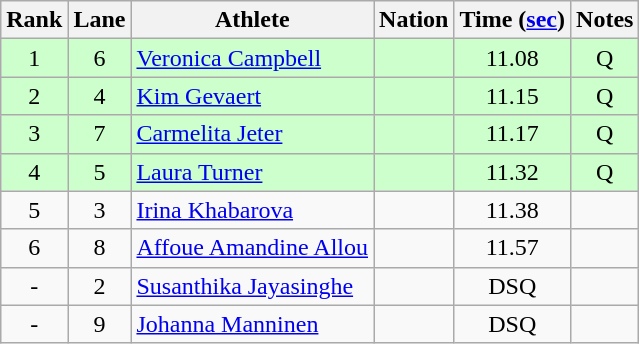<table class="wikitable sortable" style="text-align:center">
<tr>
<th>Rank</th>
<th>Lane</th>
<th>Athlete</th>
<th>Nation</th>
<th>Time (<a href='#'>sec</a>)</th>
<th>Notes</th>
</tr>
<tr bgcolor=ccffcc>
<td>1</td>
<td>6</td>
<td align="left"><a href='#'>Veronica Campbell</a></td>
<td align=left></td>
<td>11.08</td>
<td>Q</td>
</tr>
<tr bgcolor=ccffcc>
<td>2</td>
<td>4</td>
<td align="left"><a href='#'>Kim Gevaert</a></td>
<td align=left></td>
<td>11.15</td>
<td>Q</td>
</tr>
<tr bgcolor=ccffcc>
<td>3</td>
<td>7</td>
<td align="left"><a href='#'>Carmelita Jeter</a></td>
<td align=left></td>
<td>11.17</td>
<td>Q</td>
</tr>
<tr bgcolor=ccffcc>
<td>4</td>
<td>5</td>
<td align="left"><a href='#'>Laura Turner</a></td>
<td align=left></td>
<td>11.32</td>
<td>Q</td>
</tr>
<tr>
<td>5</td>
<td>3</td>
<td align="left"><a href='#'>Irina Khabarova</a></td>
<td align=left></td>
<td>11.38</td>
<td></td>
</tr>
<tr>
<td>6</td>
<td>8</td>
<td align="left"><a href='#'>Affoue Amandine Allou</a></td>
<td align=left></td>
<td>11.57</td>
<td></td>
</tr>
<tr>
<td>-</td>
<td>2</td>
<td align="left"><a href='#'>Susanthika Jayasinghe</a></td>
<td align=left></td>
<td>DSQ</td>
<td></td>
</tr>
<tr>
<td>-</td>
<td>9</td>
<td align="left"><a href='#'>Johanna Manninen</a></td>
<td align=left></td>
<td>DSQ</td>
<td></td>
</tr>
</table>
